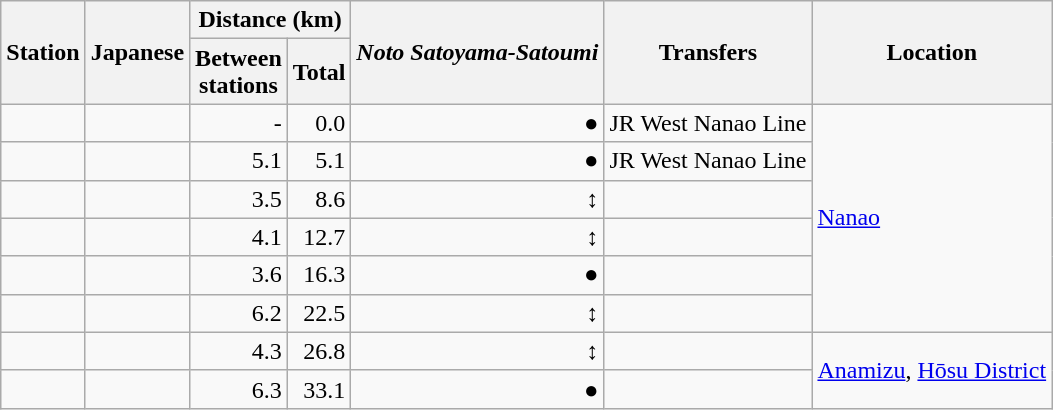<table class="wikitable" rules="all">
<tr>
<th rowspan="2">Station</th>
<th rowspan="2">Japanese</th>
<th colspan="2">Distance (km)</th>
<th rowspan="2"><em>Noto Satoyama-Satoumi</em></th>
<th rowspan="2">Transfers</th>
<th rowspan="2">Location</th>
</tr>
<tr>
<th>Between<br>stations</th>
<th>Total</th>
</tr>
<tr>
<td></td>
<td></td>
<td style="text-align:right;">-</td>
<td style="text-align:right;">0.0</td>
<td style="text-align:right;">●</td>
<td>JR West Nanao Line</td>
<td rowspan="6"><a href='#'>Nanao</a></td>
</tr>
<tr>
<td></td>
<td></td>
<td style="text-align:right;">5.1</td>
<td style="text-align:right;">5.1</td>
<td style="text-align:right;">●</td>
<td>JR West Nanao Line</td>
</tr>
<tr>
<td></td>
<td></td>
<td style="text-align:right;">3.5</td>
<td style="text-align:right;">8.6</td>
<td style="text-align:right;">↕</td>
<td> </td>
</tr>
<tr>
<td></td>
<td></td>
<td style="text-align:right;">4.1</td>
<td style="text-align:right;">12.7</td>
<td style="text-align:right;">↕</td>
<td> </td>
</tr>
<tr>
<td></td>
<td></td>
<td style="text-align:right;">3.6</td>
<td style="text-align:right;">16.3</td>
<td style="text-align:right;">●</td>
<td> </td>
</tr>
<tr>
<td></td>
<td></td>
<td style="text-align:right;">6.2</td>
<td style="text-align:right;">22.5</td>
<td style="text-align:right;">↕</td>
<td> </td>
</tr>
<tr>
<td></td>
<td></td>
<td style="text-align:right;">4.3</td>
<td style="text-align:right;">26.8</td>
<td style="text-align:right;">↕</td>
<td> </td>
<td rowspan="2"><a href='#'>Anamizu</a>, <a href='#'>Hōsu District</a></td>
</tr>
<tr>
<td></td>
<td></td>
<td style="text-align:right;">6.3</td>
<td style="text-align:right;">33.1</td>
<td style="text-align:right;">●</td>
<td> </td>
</tr>
</table>
